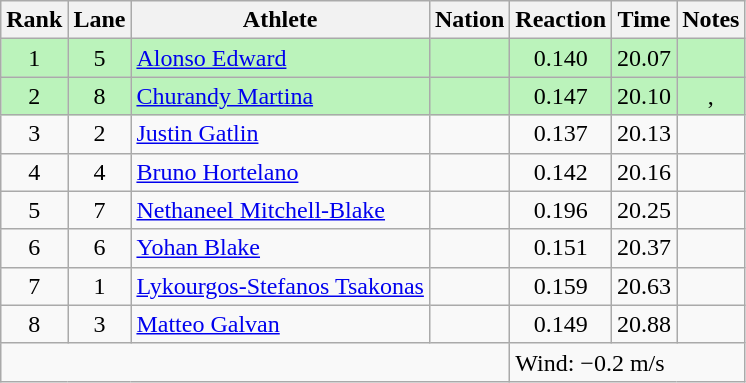<table class="wikitable sortable" style="text-align:center">
<tr>
<th>Rank</th>
<th>Lane</th>
<th>Athlete</th>
<th>Nation</th>
<th>Reaction</th>
<th>Time</th>
<th>Notes</th>
</tr>
<tr bgcolor=bbf3bb>
<td>1</td>
<td>5</td>
<td align=left><a href='#'>Alonso Edward</a></td>
<td align=left></td>
<td>0.140</td>
<td>20.07</td>
<td></td>
</tr>
<tr bgcolor=bbf3bb>
<td>2</td>
<td>8</td>
<td align=left><a href='#'>Churandy Martina</a></td>
<td align=left></td>
<td>0.147</td>
<td>20.10</td>
<td>, </td>
</tr>
<tr>
<td>3</td>
<td>2</td>
<td align=left><a href='#'>Justin Gatlin</a></td>
<td align=left></td>
<td>0.137</td>
<td>20.13</td>
<td></td>
</tr>
<tr>
<td>4</td>
<td>4</td>
<td align=left><a href='#'>Bruno Hortelano</a></td>
<td align=left></td>
<td>0.142</td>
<td>20.16</td>
<td></td>
</tr>
<tr>
<td>5</td>
<td>7</td>
<td align=left><a href='#'>Nethaneel Mitchell-Blake</a></td>
<td align=left></td>
<td>0.196</td>
<td>20.25</td>
<td></td>
</tr>
<tr>
<td>6</td>
<td>6</td>
<td align=left><a href='#'>Yohan Blake</a></td>
<td align=left></td>
<td>0.151</td>
<td>20.37</td>
<td></td>
</tr>
<tr>
<td>7</td>
<td>1</td>
<td align=left><a href='#'>Lykourgos-Stefanos Tsakonas</a></td>
<td align=left></td>
<td>0.159</td>
<td>20.63</td>
<td></td>
</tr>
<tr>
<td>8</td>
<td>3</td>
<td align=left><a href='#'>Matteo Galvan</a></td>
<td align=left></td>
<td>0.149</td>
<td>20.88</td>
<td></td>
</tr>
<tr class="sortbottom">
<td colspan=4></td>
<td colspan="3" style="text-align:left;">Wind: −0.2 m/s</td>
</tr>
</table>
